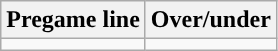<table class="wikitable">
<tr align="center">
<th>Pregame line</th>
<th>Over/under</th>
</tr>
<tr align="center">
<td></td>
<td></td>
</tr>
</table>
